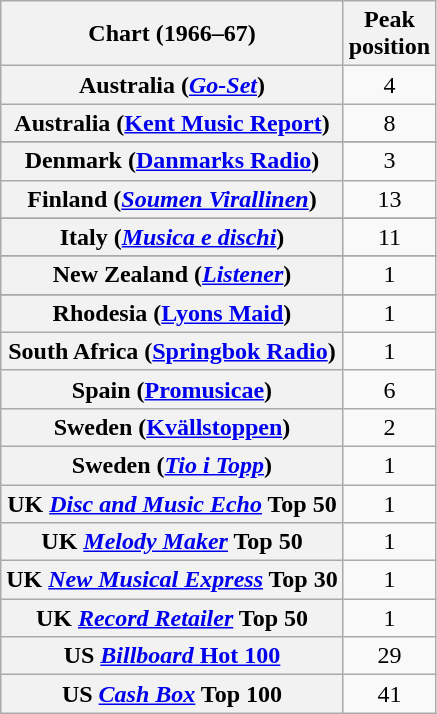<table class="wikitable sortable plainrowheaders" style="text-align:center">
<tr>
<th>Chart (1966–67)</th>
<th>Peak<br>position</th>
</tr>
<tr>
<th scope="row">Australia (<em><a href='#'>Go-Set</a></em>)</th>
<td>4</td>
</tr>
<tr>
<th scope="row">Australia (<a href='#'>Kent Music Report</a>)</th>
<td>8</td>
</tr>
<tr>
</tr>
<tr>
</tr>
<tr>
</tr>
<tr>
</tr>
<tr>
<th scope="row">Denmark (<a href='#'>Danmarks Radio</a>)</th>
<td>3</td>
</tr>
<tr>
<th scope="row">Finland (<a href='#'><em>Soumen Virallinen</em></a>)</th>
<td>13</td>
</tr>
<tr>
</tr>
<tr>
</tr>
<tr>
<th scope="row">Italy (<em><a href='#'>Musica e dischi</a></em>)</th>
<td>11</td>
</tr>
<tr>
</tr>
<tr>
</tr>
<tr>
<th scope="row">New Zealand (<em><a href='#'>Listener</a></em>)</th>
<td>1</td>
</tr>
<tr>
</tr>
<tr>
<th scope="row">Rhodesia (<a href='#'>Lyons Maid</a>)</th>
<td>1</td>
</tr>
<tr>
<th scope="row">South Africa (<a href='#'>Springbok Radio</a>)</th>
<td>1</td>
</tr>
<tr>
<th scope="row">Spain (<a href='#'>Promusicae</a>)</th>
<td>6</td>
</tr>
<tr>
<th scope="row">Sweden (<a href='#'>Kvällstoppen</a>)</th>
<td>2</td>
</tr>
<tr>
<th scope="row">Sweden (<em><a href='#'>Tio i Topp</a></em>)</th>
<td>1</td>
</tr>
<tr>
<th scope="row">UK <em><a href='#'>Disc and Music Echo</a></em> Top 50</th>
<td>1</td>
</tr>
<tr>
<th scope="row">UK <em><a href='#'>Melody Maker</a></em> Top 50</th>
<td>1</td>
</tr>
<tr>
<th scope="row">UK <em><a href='#'>New Musical Express</a></em> Top 30</th>
<td>1</td>
</tr>
<tr>
<th scope="row">UK <em><a href='#'>Record Retailer</a></em> Top 50</th>
<td>1</td>
</tr>
<tr>
<th scope="row">US <a href='#'><em>Billboard</em> Hot 100</a></th>
<td>29</td>
</tr>
<tr>
<th scope="row">US <a href='#'><em>Cash Box</em></a> Top 100</th>
<td>41</td>
</tr>
</table>
